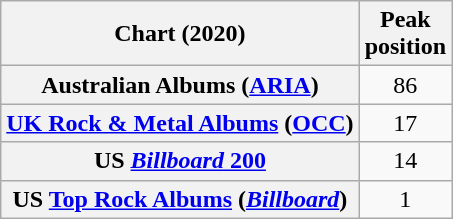<table class="wikitable sortable plainrowheaders" style="text-align:center">
<tr>
<th scope="col">Chart (2020)</th>
<th scope="col">Peak<br>position</th>
</tr>
<tr>
<th scope="row">Australian Albums (<a href='#'>ARIA</a>)</th>
<td>86</td>
</tr>
<tr>
<th scope="row"><a href='#'>UK Rock & Metal Albums</a> (<a href='#'>OCC</a>)</th>
<td>17</td>
</tr>
<tr>
<th scope="row">US <a href='#'><em>Billboard</em> 200</a></th>
<td>14</td>
</tr>
<tr>
<th scope="row">US <a href='#'>Top Rock Albums</a> (<em><a href='#'>Billboard</a></em>)</th>
<td>1</td>
</tr>
</table>
